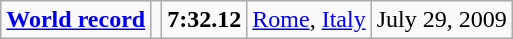<table class="wikitable">
<tr>
<td><strong><a href='#'>World record</a></strong></td>
<td></td>
<td><strong>7:32.12</strong></td>
<td><a href='#'>Rome</a>, <a href='#'>Italy</a></td>
<td>July 29, 2009</td>
</tr>
</table>
